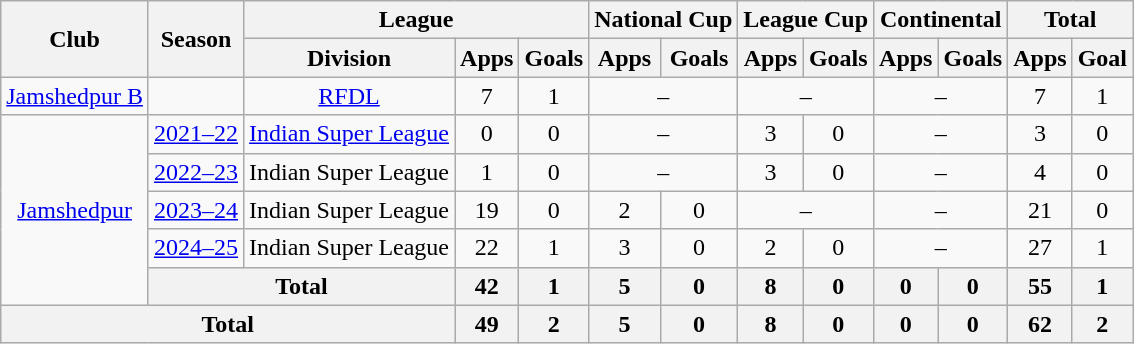<table class="wikitable" style="text-align:center">
<tr>
<th rowspan="2">Club</th>
<th rowspan="2">Season</th>
<th colspan="3">League</th>
<th colspan="2">National Cup</th>
<th colspan="2">League Cup</th>
<th colspan="2">Continental</th>
<th colspan="2">Total</th>
</tr>
<tr>
<th>Division</th>
<th>Apps</th>
<th>Goals</th>
<th>Apps</th>
<th>Goals</th>
<th>Apps</th>
<th>Goals</th>
<th>Apps</th>
<th>Goals</th>
<th>Apps</th>
<th>Goal</th>
</tr>
<tr>
<td><a href='#'>Jamshedpur B</a></td>
<td></td>
<td><a href='#'>RFDL</a></td>
<td>7</td>
<td>1</td>
<td colspan="2">–</td>
<td colspan="2">–</td>
<td colspan="2">–</td>
<td>7</td>
<td>1</td>
</tr>
<tr>
<td rowspan="5"><a href='#'>Jamshedpur</a></td>
<td><a href='#'>2021–22</a></td>
<td><a href='#'>Indian Super League</a></td>
<td>0</td>
<td>0</td>
<td colspan="2">–</td>
<td>3</td>
<td>0</td>
<td colspan="2">–</td>
<td>3</td>
<td>0</td>
</tr>
<tr>
<td><a href='#'>2022–23</a></td>
<td>Indian Super League</td>
<td>1</td>
<td>0</td>
<td colspan="2">–</td>
<td>3</td>
<td>0</td>
<td colspan="2">–</td>
<td>4</td>
<td>0</td>
</tr>
<tr>
<td><a href='#'>2023–24</a></td>
<td>Indian Super League</td>
<td>19</td>
<td>0</td>
<td>2</td>
<td>0</td>
<td colspan="2">–</td>
<td colspan="2">–</td>
<td>21</td>
<td>0</td>
</tr>
<tr>
<td><a href='#'>2024–25</a></td>
<td>Indian Super League</td>
<td>22</td>
<td>1</td>
<td>3</td>
<td>0</td>
<td>2</td>
<td>0</td>
<td colspan="2">–</td>
<td>27</td>
<td>1</td>
</tr>
<tr>
<th colspan="2">Total</th>
<th>42</th>
<th>1</th>
<th>5</th>
<th>0</th>
<th>8</th>
<th>0</th>
<th>0</th>
<th>0</th>
<th>55</th>
<th>1</th>
</tr>
<tr>
<th colspan="3">Total</th>
<th>49</th>
<th>2</th>
<th>5</th>
<th>0</th>
<th>8</th>
<th>0</th>
<th>0</th>
<th>0</th>
<th>62</th>
<th>2</th>
</tr>
</table>
